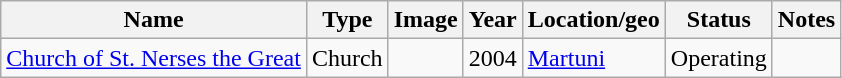<table class="wikitable sortable">
<tr>
<th>Name</th>
<th>Type</th>
<th>Image</th>
<th>Year</th>
<th>Location/geo</th>
<th>Status</th>
<th>Notes</th>
</tr>
<tr>
<td><a href='#'>Church of St. Nerses the Great</a></td>
<td>Church</td>
<td></td>
<td>2004</td>
<td><a href='#'>Martuni</a></td>
<td>Operating</td>
<td></td>
</tr>
</table>
